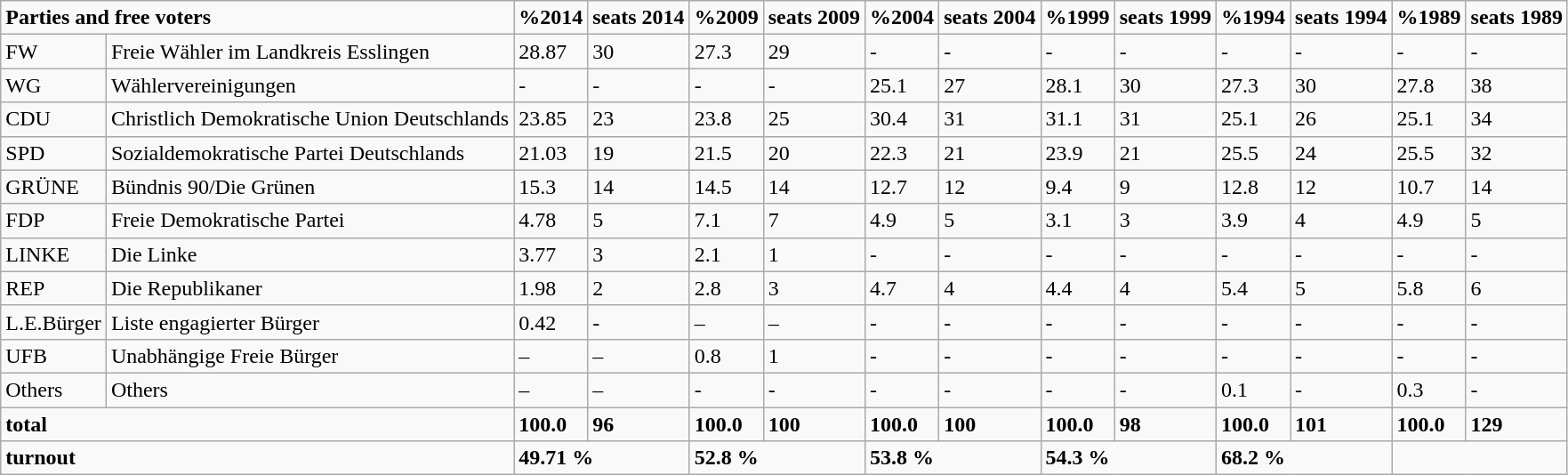<table class="wikitable">
<tr>
<td colspan="2"><strong>Parties and free voters</strong></td>
<td><strong>%2014</strong></td>
<td><strong>seats 2014</strong></td>
<td><strong>%2009</strong></td>
<td><strong>seats 2009</strong></td>
<td><strong>%2004</strong></td>
<td><strong>seats 2004</strong></td>
<td><strong>%1999</strong></td>
<td><strong>seats 1999</strong></td>
<td><strong>%1994</strong></td>
<td><strong>seats 1994</strong></td>
<td><strong>%1989</strong></td>
<td><strong>seats 1989</strong></td>
</tr>
<tr>
<td>FW</td>
<td>Freie Wähler im Landkreis Esslingen</td>
<td>28.87</td>
<td>30</td>
<td>27.3</td>
<td>29</td>
<td>-</td>
<td>-</td>
<td>-</td>
<td>-</td>
<td>-</td>
<td>-</td>
<td>-</td>
<td>-</td>
</tr>
<tr>
<td>WG</td>
<td>Wählervereinigungen</td>
<td>-</td>
<td>-</td>
<td>-</td>
<td>-</td>
<td>25.1</td>
<td>27</td>
<td>28.1</td>
<td>30</td>
<td>27.3</td>
<td>30</td>
<td>27.8</td>
<td>38</td>
</tr>
<tr>
<td>CDU</td>
<td>Christlich Demokratische Union Deutschlands</td>
<td>23.85</td>
<td>23</td>
<td>23.8</td>
<td>25</td>
<td>30.4</td>
<td>31</td>
<td>31.1</td>
<td>31</td>
<td>25.1</td>
<td>26</td>
<td>25.1</td>
<td>34</td>
</tr>
<tr>
<td>SPD</td>
<td>Sozialdemokratische Partei Deutschlands</td>
<td>21.03</td>
<td>19</td>
<td>21.5</td>
<td>20</td>
<td>22.3</td>
<td>21</td>
<td>23.9</td>
<td>21</td>
<td>25.5</td>
<td>24</td>
<td>25.5</td>
<td>32</td>
</tr>
<tr>
<td>GRÜNE</td>
<td>Bündnis 90/Die Grünen</td>
<td>15.3</td>
<td>14</td>
<td>14.5</td>
<td>14</td>
<td>12.7</td>
<td>12</td>
<td>9.4</td>
<td>9</td>
<td>12.8</td>
<td>12</td>
<td>10.7</td>
<td>14</td>
</tr>
<tr>
<td>FDP</td>
<td>Freie Demokratische Partei</td>
<td>4.78</td>
<td>5</td>
<td>7.1</td>
<td>7</td>
<td>4.9</td>
<td>5</td>
<td>3.1</td>
<td>3</td>
<td>3.9</td>
<td>4</td>
<td>4.9</td>
<td>5</td>
</tr>
<tr>
<td>LINKE</td>
<td>Die Linke</td>
<td>3.77</td>
<td>3</td>
<td>2.1</td>
<td>1</td>
<td>-</td>
<td>-</td>
<td>-</td>
<td>-</td>
<td>-</td>
<td>-</td>
<td>-</td>
<td>-</td>
</tr>
<tr>
<td>REP</td>
<td>Die Republikaner</td>
<td>1.98</td>
<td>2</td>
<td>2.8</td>
<td>3</td>
<td>4.7</td>
<td>4</td>
<td>4.4</td>
<td>4</td>
<td>5.4</td>
<td>5</td>
<td>5.8</td>
<td>6</td>
</tr>
<tr>
<td>L.E.Bürger</td>
<td>Liste engagierter Bürger</td>
<td>0.42</td>
<td>-</td>
<td>–</td>
<td>–</td>
<td>-</td>
<td>-</td>
<td>-</td>
<td>-</td>
<td>-</td>
<td>-</td>
<td>-</td>
<td>-</td>
</tr>
<tr>
<td>UFB</td>
<td>Unabhängige Freie Bürger</td>
<td>–</td>
<td>–</td>
<td>0.8</td>
<td>1</td>
<td>-</td>
<td>-</td>
<td>-</td>
<td>-</td>
<td>-</td>
<td>-</td>
<td>-</td>
<td>-</td>
</tr>
<tr>
<td>Others</td>
<td>Others</td>
<td>–</td>
<td>–</td>
<td>-</td>
<td>-</td>
<td>-</td>
<td>-</td>
<td>-</td>
<td>-</td>
<td>0.1</td>
<td>-</td>
<td>0.3</td>
<td>-</td>
</tr>
<tr>
<td colspan="2"><strong>total</strong></td>
<td><strong>100.0</strong></td>
<td><strong>96</strong></td>
<td><strong>100.0</strong></td>
<td><strong>100</strong></td>
<td><strong>100.0</strong></td>
<td><strong>100</strong></td>
<td><strong>100.0</strong></td>
<td><strong>98</strong></td>
<td><strong>100.0</strong></td>
<td><strong>101</strong></td>
<td><strong>100.0</strong></td>
<td><strong>129</strong></td>
</tr>
<tr>
<td colspan="2"><strong>turnout</strong></td>
<td colspan="2"><strong>49.71 %</strong></td>
<td colspan="2"><strong>52.8 %</strong></td>
<td colspan="2"><strong>53.8 %</strong></td>
<td colspan="2"><strong>54.3 %</strong></td>
<td colspan="2"><strong>68.2 %</strong></td>
<td colspan="2"></td>
</tr>
</table>
